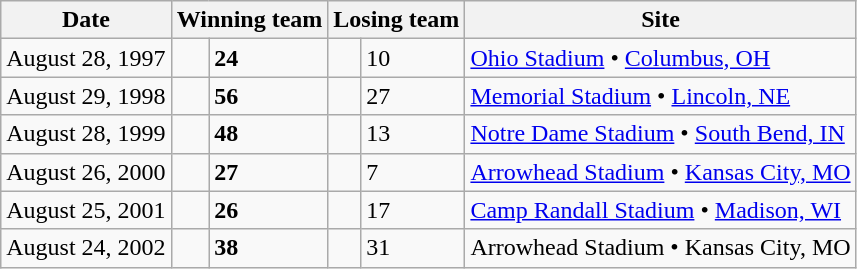<table class="wikitable">
<tr>
<th>Date</th>
<th colspan="2">Winning team</th>
<th colspan="2">Losing team</th>
<th>Site</th>
</tr>
<tr>
<td>August 28, 1997</td>
<td style=><strong><a href='#'></a></strong></td>
<td><strong>24</strong></td>
<td style=><strong><a href='#'></a></strong></td>
<td>10</td>
<td><a href='#'>Ohio Stadium</a> • <a href='#'>Columbus, OH</a></td>
</tr>
<tr>
<td>August 29, 1998</td>
<td style=><strong><a href='#'></a></strong></td>
<td><strong>56</strong></td>
<td style=><strong><a href='#'></a></strong></td>
<td>27</td>
<td><a href='#'>Memorial Stadium</a> • <a href='#'>Lincoln, NE</a></td>
</tr>
<tr>
<td>August 28, 1999</td>
<td style=><strong><a href='#'></a></strong></td>
<td><strong>48</strong></td>
<td style=><strong><a href='#'></a></strong></td>
<td>13</td>
<td><a href='#'>Notre Dame Stadium</a> • <a href='#'>South Bend, IN</a></td>
</tr>
<tr>
<td>August 26, 2000</td>
<td style=><strong><a href='#'></a></strong></td>
<td><strong>27</strong></td>
<td style=><strong><a href='#'></a></strong></td>
<td>7</td>
<td><a href='#'>Arrowhead Stadium</a> • <a href='#'>Kansas City, MO</a></td>
</tr>
<tr>
<td>August 25, 2001</td>
<td style=><strong><a href='#'></a></strong></td>
<td><strong>26</strong></td>
<td style=><strong><a href='#'></a></strong></td>
<td>17</td>
<td><a href='#'>Camp Randall Stadium</a> • <a href='#'>Madison, WI</a></td>
</tr>
<tr>
<td>August 24, 2002</td>
<td style=><strong><a href='#'></a></strong></td>
<td><strong>38</strong></td>
<td style=><strong><a href='#'></a></strong></td>
<td>31</td>
<td>Arrowhead Stadium • Kansas City, MO</td>
</tr>
</table>
